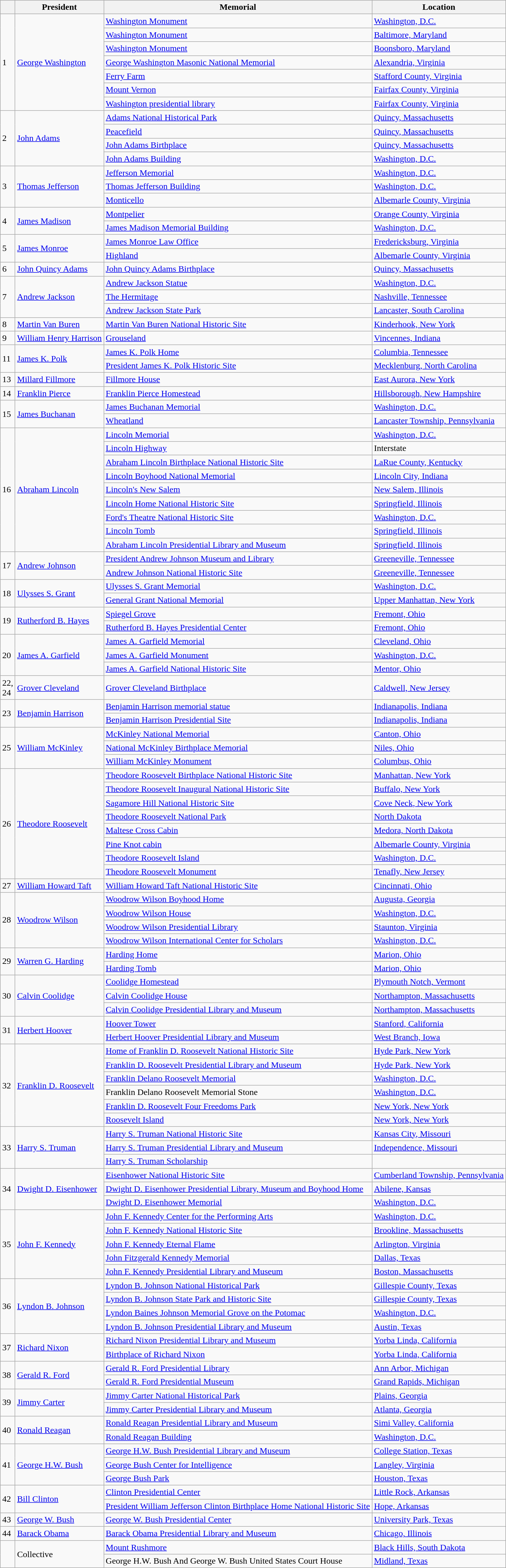<table class="wikitable sortable">
<tr>
<th></th>
<th>President</th>
<th>Memorial</th>
<th>Location</th>
</tr>
<tr>
<td rowspan=7>1</td>
<td rowspan=7><a href='#'>George Washington</a></td>
<td><a href='#'>Washington Monument</a></td>
<td><a href='#'>Washington, D.C.</a></td>
</tr>
<tr>
<td><a href='#'>Washington Monument</a></td>
<td><a href='#'>Baltimore, Maryland</a></td>
</tr>
<tr>
<td><a href='#'>Washington Monument</a></td>
<td><a href='#'>Boonsboro, Maryland</a></td>
</tr>
<tr>
<td><a href='#'>George Washington Masonic National Memorial</a></td>
<td><a href='#'>Alexandria, Virginia</a></td>
</tr>
<tr>
<td><a href='#'>Ferry Farm</a></td>
<td><a href='#'>Stafford County, Virginia</a></td>
</tr>
<tr>
<td><a href='#'>Mount Vernon</a></td>
<td><a href='#'>Fairfax County, Virginia</a></td>
</tr>
<tr>
<td><a href='#'>Washington presidential library</a></td>
<td><a href='#'>Fairfax County, Virginia</a></td>
</tr>
<tr>
<td rowspan=4>2</td>
<td rowspan=4><a href='#'>John Adams</a></td>
<td><a href='#'>Adams National Historical Park</a></td>
<td><a href='#'>Quincy, Massachusetts</a></td>
</tr>
<tr>
<td><a href='#'>Peacefield</a></td>
<td><a href='#'>Quincy, Massachusetts</a></td>
</tr>
<tr>
<td><a href='#'>John Adams Birthplace</a></td>
<td><a href='#'>Quincy, Massachusetts</a></td>
</tr>
<tr>
<td><a href='#'>John Adams Building</a></td>
<td><a href='#'>Washington, D.C.</a></td>
</tr>
<tr>
<td rowspan=3>3</td>
<td rowspan=3><a href='#'>Thomas Jefferson</a></td>
<td><a href='#'>Jefferson Memorial</a></td>
<td><a href='#'>Washington, D.C.</a></td>
</tr>
<tr>
<td><a href='#'>Thomas Jefferson Building</a></td>
<td><a href='#'>Washington, D.C.</a></td>
</tr>
<tr>
<td><a href='#'>Monticello</a></td>
<td><a href='#'>Albemarle County, Virginia</a></td>
</tr>
<tr>
<td rowspan=2>4</td>
<td rowspan=2><a href='#'>James Madison</a></td>
<td><a href='#'>Montpelier</a></td>
<td><a href='#'>Orange County, Virginia</a></td>
</tr>
<tr>
<td><a href='#'>James Madison Memorial Building</a></td>
<td><a href='#'>Washington, D.C.</a></td>
</tr>
<tr>
<td rowspan=2>5</td>
<td rowspan=2><a href='#'>James Monroe</a></td>
<td><a href='#'>James Monroe Law Office</a></td>
<td><a href='#'>Fredericksburg, Virginia</a></td>
</tr>
<tr>
<td><a href='#'>Highland</a></td>
<td><a href='#'>Albemarle County, Virginia</a></td>
</tr>
<tr>
<td rowspan=1>6</td>
<td rowspan=1><a href='#'>John Quincy Adams</a></td>
<td><a href='#'>John Quincy Adams Birthplace</a></td>
<td><a href='#'>Quincy, Massachusetts</a></td>
</tr>
<tr>
<td rowspan=3>7</td>
<td rowspan=3><a href='#'>Andrew Jackson</a></td>
<td><a href='#'>Andrew Jackson Statue</a></td>
<td><a href='#'>Washington, D.C.</a></td>
</tr>
<tr>
<td><a href='#'>The Hermitage</a></td>
<td><a href='#'>Nashville, Tennessee</a></td>
</tr>
<tr>
<td><a href='#'>Andrew Jackson State Park</a></td>
<td><a href='#'>Lancaster, South Carolina</a></td>
</tr>
<tr>
<td rowspan=1>8</td>
<td rowspan=1><a href='#'>Martin Van Buren</a></td>
<td><a href='#'>Martin Van Buren National Historic Site</a></td>
<td><a href='#'>Kinderhook, New York</a></td>
</tr>
<tr>
<td rowspan=1>9</td>
<td rowspan=1><a href='#'>William Henry Harrison</a></td>
<td><a href='#'>Grouseland</a></td>
<td><a href='#'>Vincennes, Indiana</a></td>
</tr>
<tr>
<td rowspan=2>11</td>
<td rowspan=2><a href='#'>James K. Polk</a></td>
<td><a href='#'>James K. Polk Home</a></td>
<td><a href='#'>Columbia, Tennessee</a></td>
</tr>
<tr>
<td><a href='#'>President James K. Polk Historic Site</a></td>
<td><a href='#'>Mecklenburg, North Carolina</a></td>
</tr>
<tr>
<td rowspan=1>13</td>
<td rowspan=1><a href='#'>Millard Fillmore</a></td>
<td><a href='#'>Fillmore House</a></td>
<td><a href='#'>East Aurora, New York</a></td>
</tr>
<tr>
<td rowspan=1>14</td>
<td rowspan=1><a href='#'>Franklin Pierce</a></td>
<td><a href='#'>Franklin Pierce Homestead</a></td>
<td><a href='#'>Hillsborough, New Hampshire</a></td>
</tr>
<tr>
<td rowspan=2>15</td>
<td rowspan=2><a href='#'>James Buchanan</a></td>
<td><a href='#'>James Buchanan Memorial</a></td>
<td><a href='#'>Washington, D.C.</a></td>
</tr>
<tr>
<td><a href='#'>Wheatland</a></td>
<td><a href='#'>Lancaster Township, Pennsylvania</a></td>
</tr>
<tr>
<td rowspan=9>16</td>
<td rowspan=9><a href='#'>Abraham Lincoln</a></td>
<td><a href='#'>Lincoln Memorial</a></td>
<td><a href='#'>Washington, D.C.</a></td>
</tr>
<tr>
<td><a href='#'>Lincoln Highway</a></td>
<td>Interstate</td>
</tr>
<tr>
<td><a href='#'>Abraham Lincoln Birthplace National Historic Site</a></td>
<td><a href='#'>LaRue County, Kentucky</a></td>
</tr>
<tr>
<td><a href='#'>Lincoln Boyhood National Memorial</a></td>
<td><a href='#'>Lincoln City, Indiana</a></td>
</tr>
<tr>
<td><a href='#'>Lincoln's New Salem</a></td>
<td><a href='#'>New Salem, Illinois</a></td>
</tr>
<tr>
<td><a href='#'>Lincoln Home National Historic Site</a></td>
<td><a href='#'>Springfield, Illinois</a></td>
</tr>
<tr>
<td><a href='#'>Ford's Theatre National Historic Site</a></td>
<td><a href='#'>Washington, D.C.</a></td>
</tr>
<tr>
<td><a href='#'>Lincoln Tomb</a></td>
<td><a href='#'>Springfield, Illinois</a></td>
</tr>
<tr>
<td><a href='#'>Abraham Lincoln Presidential Library and Museum</a></td>
<td><a href='#'>Springfield, Illinois</a></td>
</tr>
<tr>
<td rowspan=2>17</td>
<td rowspan=2><a href='#'>Andrew Johnson</a></td>
<td><a href='#'>President Andrew Johnson Museum and Library</a></td>
<td><a href='#'>Greeneville, Tennessee</a></td>
</tr>
<tr>
<td><a href='#'>Andrew Johnson National Historic Site</a></td>
<td><a href='#'>Greeneville, Tennessee</a></td>
</tr>
<tr>
<td rowspan=2>18</td>
<td rowspan=2><a href='#'>Ulysses S. Grant</a></td>
<td><a href='#'>Ulysses S. Grant Memorial</a></td>
<td><a href='#'>Washington, D.C.</a></td>
</tr>
<tr>
<td><a href='#'>General Grant National Memorial</a></td>
<td><a href='#'>Upper Manhattan, New York</a></td>
</tr>
<tr>
<td rowspan=2>19</td>
<td rowspan=2><a href='#'>Rutherford B. Hayes</a></td>
<td><a href='#'>Spiegel Grove</a></td>
<td><a href='#'>Fremont, Ohio</a></td>
</tr>
<tr>
<td><a href='#'>Rutherford B. Hayes Presidential Center</a></td>
<td><a href='#'>Fremont, Ohio</a></td>
</tr>
<tr>
<td rowspan=3>20</td>
<td rowspan=3><a href='#'>James A. Garfield</a></td>
<td><a href='#'>James A. Garfield Memorial</a></td>
<td><a href='#'>Cleveland, Ohio</a></td>
</tr>
<tr>
<td><a href='#'>James A. Garfield Monument</a></td>
<td><a href='#'>Washington, D.C.</a></td>
</tr>
<tr>
<td><a href='#'>James A. Garfield National Historic Site</a></td>
<td><a href='#'>Mentor, Ohio</a></td>
</tr>
<tr>
<td rowspan=1>22,<br>24</td>
<td rowspan=1><a href='#'>Grover Cleveland</a></td>
<td><a href='#'>Grover Cleveland Birthplace</a></td>
<td><a href='#'>Caldwell, New Jersey</a></td>
</tr>
<tr>
<td rowspan=2>23</td>
<td rowspan=2><a href='#'>Benjamin Harrison</a></td>
<td><a href='#'>Benjamin Harrison memorial statue</a></td>
<td><a href='#'>Indianapolis, Indiana</a></td>
</tr>
<tr>
<td><a href='#'>Benjamin Harrison Presidential Site</a></td>
<td><a href='#'>Indianapolis, Indiana</a></td>
</tr>
<tr>
<td rowspan=3>25</td>
<td rowspan=3><a href='#'>William McKinley</a></td>
<td><a href='#'>McKinley National Memorial</a></td>
<td><a href='#'>Canton, Ohio</a></td>
</tr>
<tr>
<td><a href='#'>National McKinley Birthplace Memorial</a></td>
<td><a href='#'>Niles, Ohio</a></td>
</tr>
<tr>
<td><a href='#'>William McKinley Monument</a></td>
<td><a href='#'>Columbus, Ohio</a></td>
</tr>
<tr>
<td rowspan=8>26</td>
<td rowspan=8><a href='#'>Theodore Roosevelt</a></td>
<td><a href='#'>Theodore Roosevelt Birthplace National Historic Site</a></td>
<td><a href='#'>Manhattan, New York</a></td>
</tr>
<tr>
<td><a href='#'>Theodore Roosevelt Inaugural National Historic Site</a></td>
<td><a href='#'>Buffalo, New York</a></td>
</tr>
<tr>
<td><a href='#'>Sagamore Hill National Historic Site</a></td>
<td><a href='#'>Cove Neck, New York</a></td>
</tr>
<tr>
<td><a href='#'>Theodore Roosevelt National Park</a></td>
<td><a href='#'>North Dakota</a></td>
</tr>
<tr>
<td><a href='#'>Maltese Cross Cabin</a></td>
<td><a href='#'>Medora, North Dakota</a></td>
</tr>
<tr>
<td><a href='#'>Pine Knot cabin</a></td>
<td><a href='#'>Albemarle County, Virginia</a></td>
</tr>
<tr>
<td><a href='#'>Theodore Roosevelt Island</a></td>
<td><a href='#'>Washington, D.C.</a></td>
</tr>
<tr>
<td><a href='#'>Theodore Roosevelt Monument</a></td>
<td><a href='#'>Tenafly, New Jersey</a></td>
</tr>
<tr>
<td rowspan=1>27</td>
<td rowspan=1><a href='#'>William Howard Taft</a></td>
<td><a href='#'>William Howard Taft National Historic Site</a></td>
<td><a href='#'>Cincinnati, Ohio</a></td>
</tr>
<tr>
<td rowspan=4>28</td>
<td rowspan=4><a href='#'>Woodrow Wilson</a></td>
<td><a href='#'>Woodrow Wilson Boyhood Home</a></td>
<td><a href='#'>Augusta, Georgia</a></td>
</tr>
<tr>
<td><a href='#'>Woodrow Wilson House</a></td>
<td><a href='#'>Washington, D.C.</a></td>
</tr>
<tr>
<td><a href='#'>Woodrow Wilson Presidential Library</a></td>
<td><a href='#'>Staunton, Virginia</a></td>
</tr>
<tr>
<td><a href='#'>Woodrow Wilson International Center for Scholars</a></td>
<td><a href='#'>Washington, D.C.</a></td>
</tr>
<tr>
<td rowspan=2>29</td>
<td rowspan=2><a href='#'>Warren G. Harding</a></td>
<td><a href='#'>Harding Home</a></td>
<td><a href='#'>Marion, Ohio</a></td>
</tr>
<tr>
<td><a href='#'>Harding Tomb</a></td>
<td><a href='#'>Marion, Ohio</a></td>
</tr>
<tr>
<td rowspan=3>30</td>
<td rowspan=3><a href='#'>Calvin Coolidge</a></td>
<td><a href='#'>Coolidge Homestead</a></td>
<td><a href='#'>Plymouth Notch, Vermont</a></td>
</tr>
<tr>
<td><a href='#'>Calvin Coolidge House</a></td>
<td><a href='#'>Northampton, Massachusetts</a></td>
</tr>
<tr>
<td><a href='#'>Calvin Coolidge Presidential Library and Museum</a></td>
<td><a href='#'>Northampton, Massachusetts</a></td>
</tr>
<tr>
<td rowspan=2>31</td>
<td rowspan=2><a href='#'>Herbert Hoover</a></td>
<td><a href='#'>Hoover Tower</a></td>
<td><a href='#'>Stanford, California</a></td>
</tr>
<tr>
<td><a href='#'>Herbert Hoover Presidential Library and Museum</a></td>
<td><a href='#'>West Branch, Iowa</a></td>
</tr>
<tr>
<td rowspan=6>32</td>
<td rowspan=6><a href='#'>Franklin D. Roosevelt</a></td>
<td><a href='#'>Home of Franklin D. Roosevelt National Historic Site</a></td>
<td><a href='#'>Hyde Park, New York</a></td>
</tr>
<tr>
<td><a href='#'>Franklin D. Roosevelt Presidential Library and Museum</a></td>
<td><a href='#'>Hyde Park, New York</a></td>
</tr>
<tr>
<td><a href='#'>Franklin Delano Roosevelt Memorial</a></td>
<td><a href='#'>Washington, D.C.</a></td>
</tr>
<tr>
<td>Franklin Delano Roosevelt Memorial Stone</td>
<td><a href='#'>Washington, D.C.</a></td>
</tr>
<tr>
<td><a href='#'>Franklin D. Roosevelt Four Freedoms Park</a></td>
<td><a href='#'>New York, New York</a></td>
</tr>
<tr>
<td><a href='#'>Roosevelt Island</a></td>
<td><a href='#'>New York, New York</a></td>
</tr>
<tr>
<td rowspan=3>33</td>
<td rowspan=3><a href='#'>Harry S. Truman</a></td>
<td><a href='#'>Harry S. Truman National Historic Site</a></td>
<td><a href='#'>Kansas City, Missouri</a></td>
</tr>
<tr>
<td><a href='#'>Harry S. Truman Presidential Library and Museum</a></td>
<td><a href='#'>Independence, Missouri</a></td>
</tr>
<tr>
<td><a href='#'>Harry S. Truman Scholarship</a></td>
<td></td>
</tr>
<tr>
<td rowspan=3>34</td>
<td rowspan=3><a href='#'>Dwight D. Eisenhower</a></td>
<td><a href='#'>Eisenhower National Historic Site</a></td>
<td><a href='#'>Cumberland Township, Pennsylvania</a></td>
</tr>
<tr>
<td><a href='#'>Dwight D. Eisenhower Presidential Library, Museum and Boyhood Home</a></td>
<td><a href='#'>Abilene, Kansas</a></td>
</tr>
<tr>
<td><a href='#'>Dwight D. Eisenhower Memorial</a></td>
<td><a href='#'>Washington, D.C.</a></td>
</tr>
<tr>
<td rowspan=5>35</td>
<td rowspan=5><a href='#'>John F. Kennedy</a></td>
<td><a href='#'>John F. Kennedy Center for the Performing Arts</a></td>
<td><a href='#'>Washington, D.C.</a></td>
</tr>
<tr>
<td><a href='#'>John F. Kennedy National Historic Site</a></td>
<td><a href='#'>Brookline, Massachusetts</a></td>
</tr>
<tr>
<td><a href='#'>John F. Kennedy Eternal Flame</a></td>
<td><a href='#'>Arlington, Virginia</a></td>
</tr>
<tr>
<td><a href='#'>John Fitzgerald Kennedy Memorial</a></td>
<td><a href='#'>Dallas, Texas</a></td>
</tr>
<tr>
<td><a href='#'>John F. Kennedy Presidential Library and Museum</a></td>
<td><a href='#'>Boston, Massachusetts</a></td>
</tr>
<tr>
<td rowspan=4>36</td>
<td rowspan=4><a href='#'>Lyndon B. Johnson</a></td>
<td><a href='#'>Lyndon B. Johnson National Historical Park</a></td>
<td><a href='#'>Gillespie County, Texas</a></td>
</tr>
<tr>
<td><a href='#'>Lyndon B. Johnson State Park and Historic Site</a></td>
<td><a href='#'>Gillespie County, Texas</a></td>
</tr>
<tr>
<td><a href='#'>Lyndon Baines Johnson Memorial Grove on the Potomac</a></td>
<td><a href='#'>Washington, D.C.</a></td>
</tr>
<tr>
<td><a href='#'>Lyndon B. Johnson Presidential Library and Museum</a></td>
<td><a href='#'>Austin, Texas</a></td>
</tr>
<tr>
<td rowspan=2>37</td>
<td rowspan=2><a href='#'>Richard Nixon</a></td>
<td><a href='#'>Richard Nixon Presidential Library and Museum</a></td>
<td><a href='#'>Yorba Linda, California</a></td>
</tr>
<tr>
<td><a href='#'>Birthplace of Richard Nixon</a></td>
<td><a href='#'>Yorba Linda, California</a></td>
</tr>
<tr>
<td rowspan=2>38</td>
<td rowspan=2><a href='#'>Gerald R. Ford</a></td>
<td><a href='#'>Gerald R. Ford Presidential Library</a></td>
<td><a href='#'>Ann Arbor, Michigan</a></td>
</tr>
<tr>
<td><a href='#'>Gerald R. Ford Presidential Museum</a></td>
<td><a href='#'>Grand Rapids, Michigan</a></td>
</tr>
<tr>
<td rowspan=2>39</td>
<td rowspan=2><a href='#'>Jimmy Carter</a></td>
<td><a href='#'>Jimmy Carter National Historical Park</a></td>
<td><a href='#'>Plains, Georgia</a></td>
</tr>
<tr>
<td><a href='#'>Jimmy Carter Presidential Library and Museum</a></td>
<td><a href='#'>Atlanta, Georgia</a></td>
</tr>
<tr>
<td rowspan=2>40</td>
<td rowspan=2><a href='#'>Ronald Reagan</a></td>
<td><a href='#'>Ronald Reagan Presidential Library and Museum</a></td>
<td><a href='#'>Simi Valley, California</a></td>
</tr>
<tr>
<td><a href='#'>Ronald Reagan Building</a></td>
<td><a href='#'>Washington, D.C.</a></td>
</tr>
<tr>
<td rowspan=3>41</td>
<td rowspan=3><a href='#'>George H.W. Bush</a></td>
<td><a href='#'>George H.W. Bush Presidential Library and Museum</a></td>
<td><a href='#'>College Station, Texas</a></td>
</tr>
<tr>
<td><a href='#'>George Bush Center for Intelligence</a></td>
<td><a href='#'>Langley, Virginia</a></td>
</tr>
<tr>
<td><a href='#'>George Bush Park</a></td>
<td><a href='#'>Houston, Texas</a></td>
</tr>
<tr>
<td rowspan=2>42</td>
<td rowspan=2><a href='#'>Bill Clinton</a></td>
<td><a href='#'>Clinton Presidential Center</a></td>
<td><a href='#'>Little Rock, Arkansas</a></td>
</tr>
<tr>
<td><a href='#'>President William Jefferson Clinton Birthplace Home National Historic Site</a></td>
<td><a href='#'>Hope, Arkansas</a></td>
</tr>
<tr>
<td rowspan=1>43</td>
<td rowspan=1><a href='#'>George W. Bush</a></td>
<td><a href='#'>George W. Bush Presidential Center</a></td>
<td><a href='#'>University Park, Texas</a></td>
</tr>
<tr>
<td rowspan=1>44</td>
<td rowspan=1><a href='#'>Barack Obama</a></td>
<td><a href='#'>Barack Obama Presidential Library and Museum</a></td>
<td><a href='#'>Chicago, Illinois</a></td>
</tr>
<tr>
<td rowspan=2></td>
<td rowspan=2>Collective</td>
<td><a href='#'>Mount Rushmore</a></td>
<td><a href='#'>Black Hills, South Dakota</a></td>
</tr>
<tr>
<td>George H.W. Bush And George W. Bush United States Court House</td>
<td><a href='#'>Midland, Texas</a></td>
</tr>
</table>
